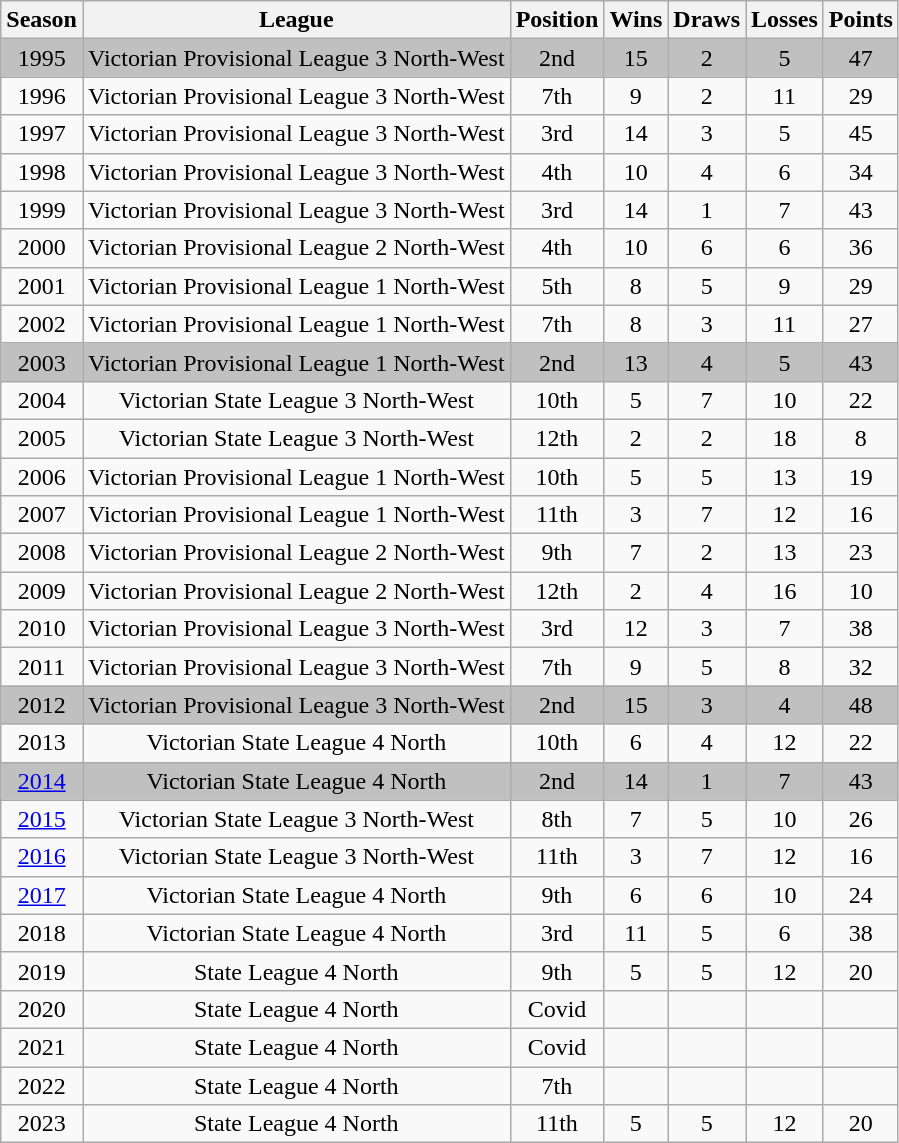<table class="wikitable" style="text-align:center; margin-left:1em; font-size:100%; float:down">
<tr>
<th>Season</th>
<th>League</th>
<th>Position</th>
<th>Wins</th>
<th>Draws</th>
<th>Losses</th>
<th>Points</th>
</tr>
<tr bgcolor=silver>
<td>1995</td>
<td>Victorian Provisional League 3 North-West</td>
<td>2nd</td>
<td>15</td>
<td>2</td>
<td>5</td>
<td>47</td>
</tr>
<tr>
<td>1996</td>
<td>Victorian Provisional League 3 North-West</td>
<td>7th</td>
<td>9</td>
<td>2</td>
<td>11</td>
<td>29</td>
</tr>
<tr>
<td>1997</td>
<td>Victorian Provisional League 3 North-West</td>
<td>3rd</td>
<td>14</td>
<td>3</td>
<td>5</td>
<td>45</td>
</tr>
<tr>
<td>1998</td>
<td>Victorian Provisional League 3 North-West</td>
<td>4th</td>
<td>10</td>
<td>4</td>
<td>6</td>
<td>34</td>
</tr>
<tr>
<td>1999</td>
<td>Victorian Provisional League 3 North-West</td>
<td>3rd</td>
<td>14</td>
<td>1</td>
<td>7</td>
<td>43</td>
</tr>
<tr>
<td>2000</td>
<td>Victorian Provisional League 2 North-West</td>
<td>4th</td>
<td>10</td>
<td>6</td>
<td>6</td>
<td>36</td>
</tr>
<tr>
<td>2001</td>
<td>Victorian Provisional League 1 North-West</td>
<td>5th</td>
<td>8</td>
<td>5</td>
<td>9</td>
<td>29</td>
</tr>
<tr>
<td>2002</td>
<td>Victorian Provisional League 1 North-West</td>
<td>7th</td>
<td>8</td>
<td>3</td>
<td>11</td>
<td>27</td>
</tr>
<tr bgcolor=silver>
<td>2003</td>
<td>Victorian Provisional League 1 North-West</td>
<td>2nd</td>
<td>13</td>
<td>4</td>
<td>5</td>
<td>43</td>
</tr>
<tr>
<td>2004</td>
<td>Victorian State League 3 North-West</td>
<td>10th</td>
<td>5</td>
<td>7</td>
<td>10</td>
<td>22</td>
</tr>
<tr>
<td>2005</td>
<td>Victorian State League 3 North-West</td>
<td>12th</td>
<td>2</td>
<td>2</td>
<td>18</td>
<td>8</td>
</tr>
<tr>
<td>2006</td>
<td>Victorian Provisional League 1 North-West</td>
<td>10th</td>
<td>5</td>
<td>5</td>
<td>13</td>
<td>19</td>
</tr>
<tr>
<td>2007</td>
<td>Victorian Provisional League 1 North-West</td>
<td>11th</td>
<td>3</td>
<td>7</td>
<td>12</td>
<td>16</td>
</tr>
<tr>
<td>2008</td>
<td>Victorian Provisional League 2 North-West</td>
<td>9th</td>
<td>7</td>
<td>2</td>
<td>13</td>
<td>23</td>
</tr>
<tr>
<td>2009</td>
<td>Victorian Provisional League 2 North-West</td>
<td>12th</td>
<td>2</td>
<td>4</td>
<td>16</td>
<td>10</td>
</tr>
<tr>
<td>2010</td>
<td>Victorian Provisional League 3 North-West</td>
<td>3rd</td>
<td>12</td>
<td>3</td>
<td>7</td>
<td>38</td>
</tr>
<tr>
<td>2011</td>
<td>Victorian Provisional League 3 North-West</td>
<td>7th</td>
<td>9</td>
<td>5</td>
<td>8</td>
<td>32</td>
</tr>
<tr bgcolor=silver>
<td>2012</td>
<td>Victorian Provisional League 3 North-West</td>
<td>2nd</td>
<td>15</td>
<td>3</td>
<td>4</td>
<td>48</td>
</tr>
<tr>
<td>2013</td>
<td>Victorian State League 4 North</td>
<td>10th</td>
<td>6</td>
<td>4</td>
<td>12</td>
<td>22</td>
</tr>
<tr bgcolor=silver>
<td><a href='#'>2014</a></td>
<td>Victorian State League 4 North</td>
<td>2nd</td>
<td>14</td>
<td>1</td>
<td>7</td>
<td>43</td>
</tr>
<tr>
<td><a href='#'>2015</a></td>
<td>Victorian State League 3 North-West</td>
<td>8th</td>
<td>7</td>
<td>5</td>
<td>10</td>
<td>26</td>
</tr>
<tr>
<td><a href='#'>2016</a></td>
<td>Victorian State League 3 North-West</td>
<td>11th</td>
<td>3</td>
<td>7</td>
<td>12</td>
<td>16</td>
</tr>
<tr>
<td><a href='#'>2017</a></td>
<td>Victorian State League 4 North</td>
<td>9th</td>
<td>6</td>
<td>6</td>
<td>10</td>
<td>24</td>
</tr>
<tr>
<td>2018</td>
<td>Victorian State League 4 North</td>
<td>3rd</td>
<td>11</td>
<td>5</td>
<td>6</td>
<td>38</td>
</tr>
<tr>
<td>2019</td>
<td>State League 4 North</td>
<td>9th</td>
<td>5</td>
<td>5</td>
<td>12</td>
<td>20</td>
</tr>
<tr>
<td>2020</td>
<td>State League 4 North</td>
<td>Covid</td>
<td></td>
<td></td>
<td></td>
<td></td>
</tr>
<tr>
<td>2021</td>
<td>State League 4 North</td>
<td>Covid</td>
<td></td>
<td></td>
<td></td>
<td></td>
</tr>
<tr>
<td>2022</td>
<td>State League 4 North</td>
<td>7th</td>
<td></td>
<td></td>
<td></td>
<td></td>
</tr>
<tr>
<td>2023</td>
<td>State League 4 North</td>
<td>11th</td>
<td>5</td>
<td>5</td>
<td>12</td>
<td>20</td>
</tr>
</table>
